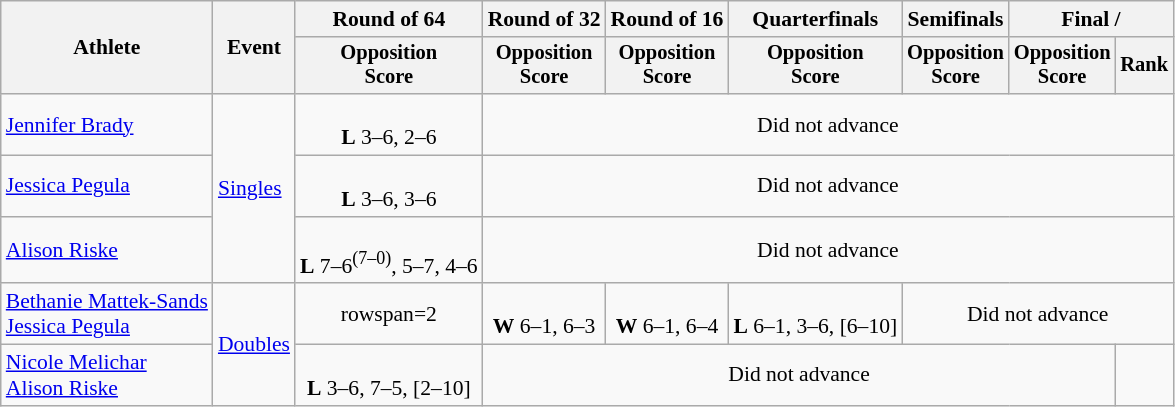<table class=wikitable style=font-size:90%;text-align:center>
<tr>
<th rowspan=2>Athlete</th>
<th rowspan=2>Event</th>
<th>Round of 64</th>
<th>Round of 32</th>
<th>Round of 16</th>
<th>Quarterfinals</th>
<th>Semifinals</th>
<th colspan=2>Final / </th>
</tr>
<tr style=font-size:95%>
<th>Opposition<br>Score</th>
<th>Opposition<br>Score</th>
<th>Opposition<br>Score</th>
<th>Opposition<br>Score</th>
<th>Opposition<br>Score</th>
<th>Opposition<br>Score</th>
<th>Rank</th>
</tr>
<tr>
<td align=left><a href='#'>Jennifer Brady</a></td>
<td align=left rowspan=3><a href='#'>Singles</a></td>
<td><br><strong>L</strong> 3–6, 2–6</td>
<td colspan=6>Did not advance</td>
</tr>
<tr>
<td align=left><a href='#'>Jessica Pegula</a></td>
<td><br><strong>L</strong> 3–6, 3–6</td>
<td colspan=6>Did not advance</td>
</tr>
<tr>
<td align=left><a href='#'>Alison Riske</a></td>
<td><br><strong>L</strong> 7–6<sup>(7–0)</sup>, 5–7, 4–6</td>
<td colspan=6>Did not advance</td>
</tr>
<tr>
<td align=left><a href='#'>Bethanie Mattek-Sands</a><br><a href='#'>Jessica Pegula</a></td>
<td align=left rowspan=2><a href='#'>Doubles</a></td>
<td>rowspan=2 </td>
<td><br><strong>W</strong> 6–1, 6–3</td>
<td><br><strong>W</strong> 6–1, 6–4</td>
<td><br><strong>L</strong> 6–1, 3–6, [6–10]</td>
<td colspan=3>Did not advance</td>
</tr>
<tr>
<td align=left><a href='#'>Nicole Melichar</a><br><a href='#'>Alison Riske</a></td>
<td><br><strong>L</strong> 3–6, 7–5, [2–10]</td>
<td colspan=5>Did not advance</td>
</tr>
</table>
